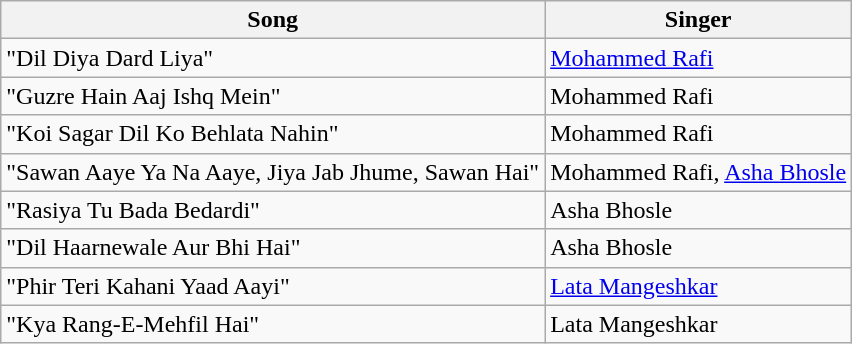<table class="wikitable">
<tr>
<th>Song</th>
<th>Singer</th>
</tr>
<tr>
<td>"Dil Diya Dard Liya"</td>
<td><a href='#'>Mohammed Rafi</a></td>
</tr>
<tr>
<td>"Guzre Hain Aaj Ishq Mein"</td>
<td>Mohammed Rafi</td>
</tr>
<tr>
<td>"Koi Sagar Dil Ko Behlata Nahin"</td>
<td>Mohammed Rafi</td>
</tr>
<tr>
<td>"Sawan Aaye Ya Na Aaye, Jiya Jab Jhume, Sawan Hai"</td>
<td>Mohammed Rafi, <a href='#'>Asha Bhosle</a></td>
</tr>
<tr>
<td>"Rasiya Tu Bada Bedardi"</td>
<td>Asha Bhosle</td>
</tr>
<tr>
<td>"Dil Haarnewale Aur Bhi Hai"</td>
<td>Asha Bhosle</td>
</tr>
<tr>
<td>"Phir Teri Kahani Yaad Aayi"</td>
<td><a href='#'>Lata Mangeshkar</a></td>
</tr>
<tr>
<td>"Kya Rang-E-Mehfil Hai"</td>
<td>Lata Mangeshkar</td>
</tr>
</table>
